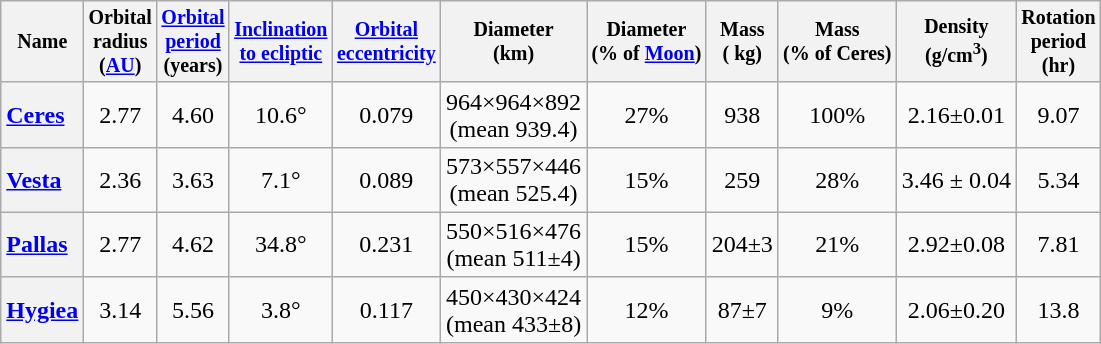<table class="wikitable">
<tr style="font-size: smaller;">
<th>Name</th>
<th>Orbital<br>radius<br>(<a href='#'>AU</a>)</th>
<th><a href='#'>Orbital<br>period</a><br>(years)</th>
<th><a href='#'>Inclination<br>to ecliptic</a></th>
<th><a href='#'>Orbital<br>eccentricity</a></th>
<th>Diameter<br>(km)</th>
<th>Diameter<br>(% of <a href='#'>Moon</a>)</th>
<th>Mass<br>( kg)</th>
<th>Mass<br>(% of Ceres)</th>
<th>Density<br>(g/cm<sup>3</sup>)</th>
<th>Rotation<br>period<br>(hr)</th>
</tr>
<tr style="text-align:center;">
<th style="text-align:left;"><a href='#'>Ceres</a></th>
<td>2.77</td>
<td>4.60</td>
<td>10.6°</td>
<td>0.079</td>
<td>964×964×892<br>(mean 939.4)</td>
<td>27%</td>
<td>938</td>
<td>100%</td>
<td>2.16±0.01</td>
<td>9.07</td>
</tr>
<tr style="text-align:center;">
<th style="text-align:left;"><a href='#'>Vesta</a></th>
<td>2.36</td>
<td>3.63</td>
<td>7.1°</td>
<td>0.089</td>
<td>573×557×446<br>(mean 525.4)</td>
<td>15%</td>
<td>259</td>
<td>28%</td>
<td>3.46 ± 0.04</td>
<td>5.34</td>
</tr>
<tr style="text-align:center;">
<th style="text-align:left;"><a href='#'>Pallas</a></th>
<td>2.77</td>
<td>4.62</td>
<td>34.8°</td>
<td>0.231</td>
<td>550×516×476<br>(mean 511±4)</td>
<td>15%</td>
<td>204±3</td>
<td>21%</td>
<td>2.92±0.08</td>
<td>7.81</td>
</tr>
<tr style="text-align:center;">
<th style="text-align:left;"><a href='#'>Hygiea</a></th>
<td>3.14</td>
<td>5.56</td>
<td>3.8°</td>
<td>0.117</td>
<td>450×430×424<br>(mean 433±8)</td>
<td>12%</td>
<td>87±7</td>
<td>9%</td>
<td>2.06±0.20</td>
<td>13.8</td>
</tr>
</table>
